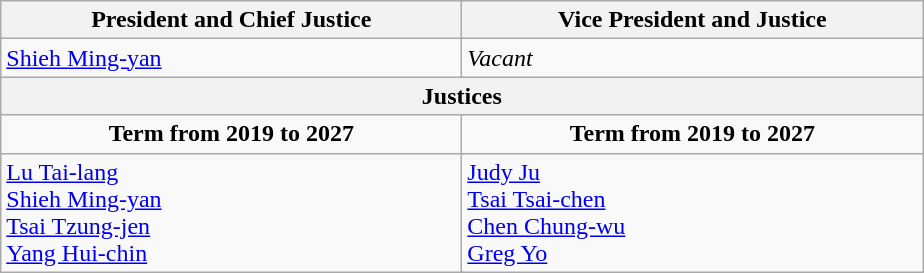<table class=wikitable>
<tr>
<th colspan=2 width=300>President and Chief Justice</th>
<th colspan=2 width=300>Vice President and Justice</th>
</tr>
<tr>
<td colspan=2><a href='#'>Shieh Ming-yan</a></td>
<td colspan=2><em>Vacant</em></td>
</tr>
<tr>
<th colspan=4>Justices</th>
</tr>
<tr align=center>
<td colspan=2><strong>Term from 2019 to 2027</strong></td>
<td colspan=2><strong>Term from 2019 to 2027</strong></td>
</tr>
<tr valign=top>
<td width=200 colspan=2><a href='#'>Lu Tai-lang</a><br><a href='#'>Shieh Ming-yan</a><br><a href='#'>Tsai Tzung-jen</a><br><a href='#'>Yang Hui-chin</a></td>
<td width=200 colspan=2><a href='#'>Judy Ju</a><br><a href='#'>Tsai Tsai-chen</a><br><a href='#'>Chen Chung-wu</a><br><a href='#'>Greg Yo</a></td>
</tr>
</table>
